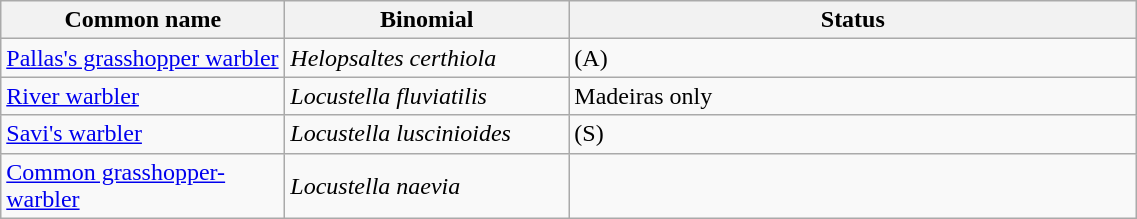<table width=60% class="wikitable">
<tr>
<th width=15%>Common name</th>
<th width=15%>Binomial</th>
<th width=30%>Status</th>
</tr>
<tr>
<td><a href='#'>Pallas's grasshopper warbler</a></td>
<td><em>Helopsaltes certhiola</em></td>
<td>(A)</td>
</tr>
<tr>
<td><a href='#'>River warbler</a></td>
<td><em>Locustella fluviatilis</em></td>
<td>Madeiras only</td>
</tr>
<tr>
<td><a href='#'>Savi's warbler</a></td>
<td><em>Locustella luscinioides</em></td>
<td>(S)</td>
</tr>
<tr>
<td><a href='#'>Common grasshopper-warbler</a></td>
<td><em>Locustella naevia</em></td>
<td></td>
</tr>
</table>
